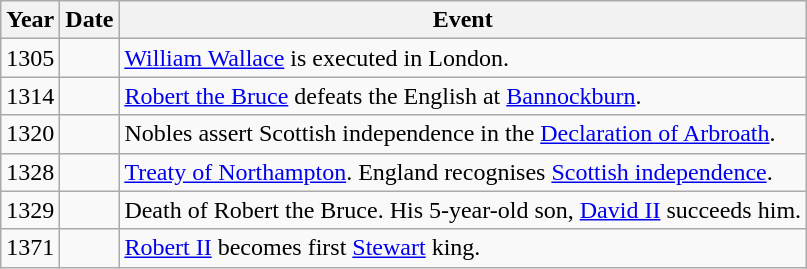<table class="wikitable">
<tr>
<th style="width:6en">Year</th>
<th style="width:15en">Date</th>
<th>Event</th>
</tr>
<tr>
<td>1305</td>
<td></td>
<td><a href='#'>William Wallace</a> is executed in London.</td>
</tr>
<tr>
<td>1314</td>
<td></td>
<td><a href='#'>Robert the Bruce</a> defeats the English at <a href='#'>Bannockburn</a>.</td>
</tr>
<tr>
<td>1320</td>
<td></td>
<td>Nobles assert Scottish independence in the <a href='#'>Declaration of Arbroath</a>.</td>
</tr>
<tr>
<td>1328</td>
<td></td>
<td><a href='#'>Treaty of Northampton</a>. England recognises <a href='#'>Scottish independence</a>.</td>
</tr>
<tr>
<td>1329</td>
<td></td>
<td>Death of Robert the Bruce. His 5-year-old son, <a href='#'>David II</a> succeeds him.</td>
</tr>
<tr>
<td>1371</td>
<td></td>
<td><a href='#'>Robert II</a> becomes first <a href='#'>Stewart</a> king.</td>
</tr>
</table>
